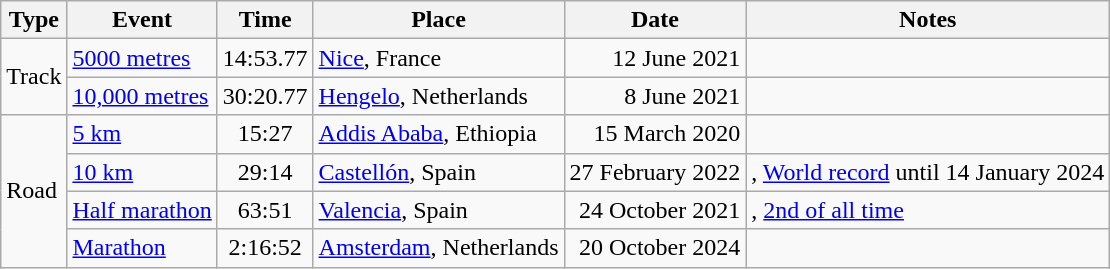<table class="wikitable">
<tr>
<th>Type</th>
<th>Event</th>
<th>Time</th>
<th>Place</th>
<th>Date</th>
<th>Notes</th>
</tr>
<tr>
<td rowspan=2>Track</td>
<td><a href='#'>5000 metres</a></td>
<td align=center>14:53.77</td>
<td><a href='#'>Nice</a>, France</td>
<td align=right>12 June 2021</td>
<td></td>
</tr>
<tr>
<td><a href='#'>10,000 metres</a></td>
<td align=center>30:20.77</td>
<td><a href='#'>Hengelo</a>, Netherlands</td>
<td align=right>8 June 2021</td>
<td></td>
</tr>
<tr>
<td rowspan=4>Road</td>
<td><a href='#'>5 km</a></td>
<td align=center>15:27</td>
<td><a href='#'>Addis Ababa</a>, Ethiopia</td>
<td align=right>15 March 2020</td>
<td></td>
</tr>
<tr>
<td><a href='#'>10 km</a></td>
<td align=center>29:14</td>
<td><a href='#'>Castellón</a>, Spain</td>
<td align=right>27 February 2022</td>
<td>, <a href='#'>World record</a> until 14 January 2024</td>
</tr>
<tr>
<td><a href='#'>Half marathon</a></td>
<td align=center>63:51</td>
<td><a href='#'>Valencia</a>, Spain</td>
<td align=right>24 October 2021</td>
<td>, <a href='#'>2nd of all time</a></td>
</tr>
<tr>
<td><a href='#'>Marathon</a></td>
<td align=center>2:16:52</td>
<td><a href='#'>Amsterdam</a>, Netherlands</td>
<td align=right>20 October 2024</td>
<td></td>
</tr>
</table>
